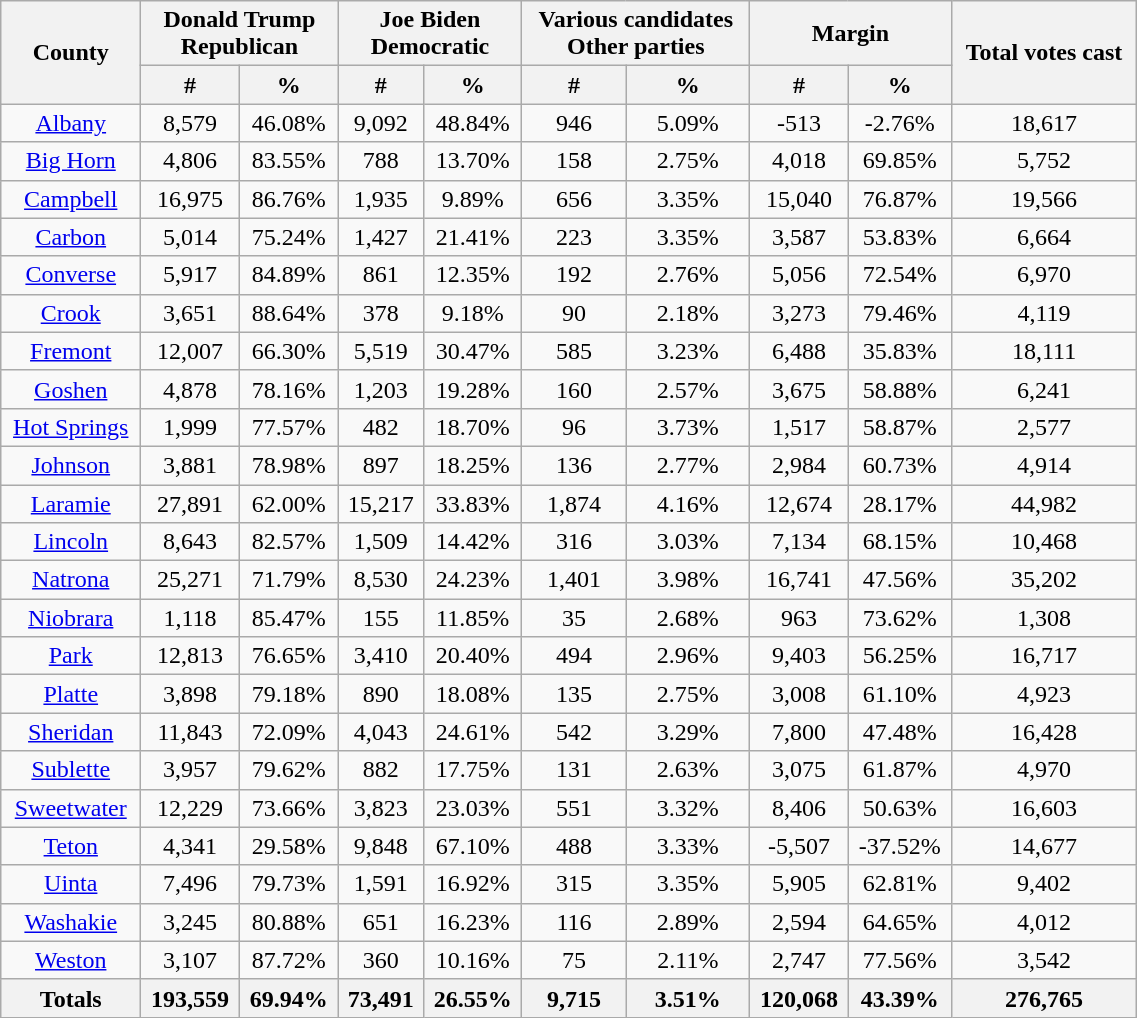<table width="60%" class="wikitable sortable" style="text-align:center">
<tr>
<th style="text-align:center;" rowspan="2">County</th>
<th style="text-align:center;" colspan="2">Donald Trump<br>Republican</th>
<th style="text-align:center;" colspan="2">Joe Biden<br>Democratic</th>
<th style="text-align:center;" colspan="2">Various candidates<br>Other parties</th>
<th style="text-align:center;" colspan="2">Margin</th>
<th style="text-align:center;" rowspan="2" style="text-align:center;">Total votes cast</th>
</tr>
<tr>
<th style="text-align:center;" data-sort-type="number">#</th>
<th style="text-align:center;" data-sort-type="number">%</th>
<th style="text-align:center;" data-sort-type="number">#</th>
<th style="text-align:center;" data-sort-type="number">%</th>
<th style="text-align:center;" data-sort-type="number">#</th>
<th style="text-align:center;" data-sort-type="number">%</th>
<th style="text-align:center;" data-sort-type="number">#</th>
<th style="text-align:center;" data-sort-type="number">%</th>
</tr>
<tr style="text-align:center;">
<td><a href='#'>Albany</a></td>
<td>8,579</td>
<td>46.08%</td>
<td>9,092</td>
<td>48.84%</td>
<td>946</td>
<td>5.09%</td>
<td>-513</td>
<td>-2.76%</td>
<td>18,617</td>
</tr>
<tr style="text-align:center;">
<td><a href='#'>Big Horn</a></td>
<td>4,806</td>
<td>83.55%</td>
<td>788</td>
<td>13.70%</td>
<td>158</td>
<td>2.75%</td>
<td>4,018</td>
<td>69.85%</td>
<td>5,752</td>
</tr>
<tr style="text-align:center;">
<td><a href='#'>Campbell</a></td>
<td>16,975</td>
<td>86.76%</td>
<td>1,935</td>
<td>9.89%</td>
<td>656</td>
<td>3.35%</td>
<td>15,040</td>
<td>76.87%</td>
<td>19,566</td>
</tr>
<tr style="text-align:center;">
<td><a href='#'>Carbon</a></td>
<td>5,014</td>
<td>75.24%</td>
<td>1,427</td>
<td>21.41%</td>
<td>223</td>
<td>3.35%</td>
<td>3,587</td>
<td>53.83%</td>
<td>6,664</td>
</tr>
<tr style="text-align:center;">
<td><a href='#'>Converse</a></td>
<td>5,917</td>
<td>84.89%</td>
<td>861</td>
<td>12.35%</td>
<td>192</td>
<td>2.76%</td>
<td>5,056</td>
<td>72.54%</td>
<td>6,970</td>
</tr>
<tr style="text-align:center;">
<td><a href='#'>Crook</a></td>
<td>3,651</td>
<td>88.64%</td>
<td>378</td>
<td>9.18%</td>
<td>90</td>
<td>2.18%</td>
<td>3,273</td>
<td>79.46%</td>
<td>4,119</td>
</tr>
<tr style="text-align:center;">
<td><a href='#'>Fremont</a></td>
<td>12,007</td>
<td>66.30%</td>
<td>5,519</td>
<td>30.47%</td>
<td>585</td>
<td>3.23%</td>
<td>6,488</td>
<td>35.83%</td>
<td>18,111</td>
</tr>
<tr style="text-align:center;">
<td><a href='#'>Goshen</a></td>
<td>4,878</td>
<td>78.16%</td>
<td>1,203</td>
<td>19.28%</td>
<td>160</td>
<td>2.57%</td>
<td>3,675</td>
<td>58.88%</td>
<td>6,241</td>
</tr>
<tr style="text-align:center;">
<td><a href='#'>Hot Springs</a></td>
<td>1,999</td>
<td>77.57%</td>
<td>482</td>
<td>18.70%</td>
<td>96</td>
<td>3.73%</td>
<td>1,517</td>
<td>58.87%</td>
<td>2,577</td>
</tr>
<tr style="text-align:center;">
<td><a href='#'>Johnson</a></td>
<td>3,881</td>
<td>78.98%</td>
<td>897</td>
<td>18.25%</td>
<td>136</td>
<td>2.77%</td>
<td>2,984</td>
<td>60.73%</td>
<td>4,914</td>
</tr>
<tr style="text-align:center;">
<td><a href='#'>Laramie</a></td>
<td>27,891</td>
<td>62.00%</td>
<td>15,217</td>
<td>33.83%</td>
<td>1,874</td>
<td>4.16%</td>
<td>12,674</td>
<td>28.17%</td>
<td>44,982</td>
</tr>
<tr style="text-align:center;">
<td><a href='#'>Lincoln</a></td>
<td>8,643</td>
<td>82.57%</td>
<td>1,509</td>
<td>14.42%</td>
<td>316</td>
<td>3.03%</td>
<td>7,134</td>
<td>68.15%</td>
<td>10,468</td>
</tr>
<tr style="text-align:center;">
<td><a href='#'>Natrona</a></td>
<td>25,271</td>
<td>71.79%</td>
<td>8,530</td>
<td>24.23%</td>
<td>1,401</td>
<td>3.98%</td>
<td>16,741</td>
<td>47.56%</td>
<td>35,202</td>
</tr>
<tr style="text-align:center;">
<td><a href='#'>Niobrara</a></td>
<td>1,118</td>
<td>85.47%</td>
<td>155</td>
<td>11.85%</td>
<td>35</td>
<td>2.68%</td>
<td>963</td>
<td>73.62%</td>
<td>1,308</td>
</tr>
<tr style="text-align:center;">
<td><a href='#'>Park</a></td>
<td>12,813</td>
<td>76.65%</td>
<td>3,410</td>
<td>20.40%</td>
<td>494</td>
<td>2.96%</td>
<td>9,403</td>
<td>56.25%</td>
<td>16,717</td>
</tr>
<tr style="text-align:center;">
<td><a href='#'>Platte</a></td>
<td>3,898</td>
<td>79.18%</td>
<td>890</td>
<td>18.08%</td>
<td>135</td>
<td>2.75%</td>
<td>3,008</td>
<td>61.10%</td>
<td>4,923</td>
</tr>
<tr style="text-align:center;">
<td><a href='#'>Sheridan</a></td>
<td>11,843</td>
<td>72.09%</td>
<td>4,043</td>
<td>24.61%</td>
<td>542</td>
<td>3.29%</td>
<td>7,800</td>
<td>47.48%</td>
<td>16,428</td>
</tr>
<tr style="text-align:center;">
<td><a href='#'>Sublette</a></td>
<td>3,957</td>
<td>79.62%</td>
<td>882</td>
<td>17.75%</td>
<td>131</td>
<td>2.63%</td>
<td>3,075</td>
<td>61.87%</td>
<td>4,970</td>
</tr>
<tr style="text-align:center;">
<td><a href='#'>Sweetwater</a></td>
<td>12,229</td>
<td>73.66%</td>
<td>3,823</td>
<td>23.03%</td>
<td>551</td>
<td>3.32%</td>
<td>8,406</td>
<td>50.63%</td>
<td>16,603</td>
</tr>
<tr style="text-align:center;">
<td><a href='#'>Teton</a></td>
<td>4,341</td>
<td>29.58%</td>
<td>9,848</td>
<td>67.10%</td>
<td>488</td>
<td>3.33%</td>
<td>-5,507</td>
<td>-37.52%</td>
<td>14,677</td>
</tr>
<tr style="text-align:center;">
<td><a href='#'>Uinta</a></td>
<td>7,496</td>
<td>79.73%</td>
<td>1,591</td>
<td>16.92%</td>
<td>315</td>
<td>3.35%</td>
<td>5,905</td>
<td>62.81%</td>
<td>9,402</td>
</tr>
<tr style="text-align:center;">
<td><a href='#'>Washakie</a></td>
<td>3,245</td>
<td>80.88%</td>
<td>651</td>
<td>16.23%</td>
<td>116</td>
<td>2.89%</td>
<td>2,594</td>
<td>64.65%</td>
<td>4,012</td>
</tr>
<tr style="text-align:center;">
<td><a href='#'>Weston</a></td>
<td>3,107</td>
<td>87.72%</td>
<td>360</td>
<td>10.16%</td>
<td>75</td>
<td>2.11%</td>
<td>2,747</td>
<td>77.56%</td>
<td>3,542</td>
</tr>
<tr style="text-align:center;">
<th>Totals</th>
<th>193,559</th>
<th>69.94%</th>
<th>73,491</th>
<th>26.55%</th>
<th>9,715</th>
<th>3.51%</th>
<th>120,068</th>
<th>43.39%</th>
<th>276,765</th>
</tr>
</table>
